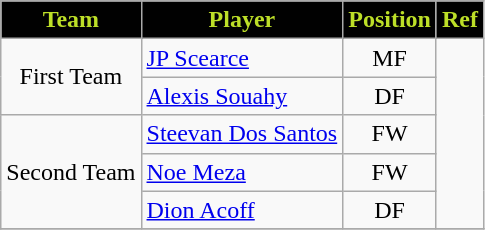<table class=wikitable>
<tr>
<th style="background-color:#010101; color:#BDDF28;" scope=col>Team</th>
<th style="background-color:#010101; color:#BDDF28;" scope=col>Player</th>
<th style="background-color:#010101; color:#BDDF28;" scope=col>Position</th>
<th style="background-color:#010101; color:#BDDF28;" scope=col>Ref</th>
</tr>
<tr>
<td rowspan=2 align=center>First Team</td>
<td> <a href='#'>JP Scearce</a></td>
<td align=center>MF</td>
<td rowspan=5 align=center></td>
</tr>
<tr>
<td> <a href='#'>Alexis Souahy</a></td>
<td align=center>DF</td>
</tr>
<tr>
<td rowspan=3 align=center>Second Team</td>
<td> <a href='#'>Steevan Dos Santos</a></td>
<td align=center>FW</td>
</tr>
<tr>
<td> <a href='#'>Noe Meza</a></td>
<td align=center>FW</td>
</tr>
<tr>
<td> <a href='#'>Dion Acoff</a></td>
<td align=center>DF</td>
</tr>
<tr>
</tr>
</table>
